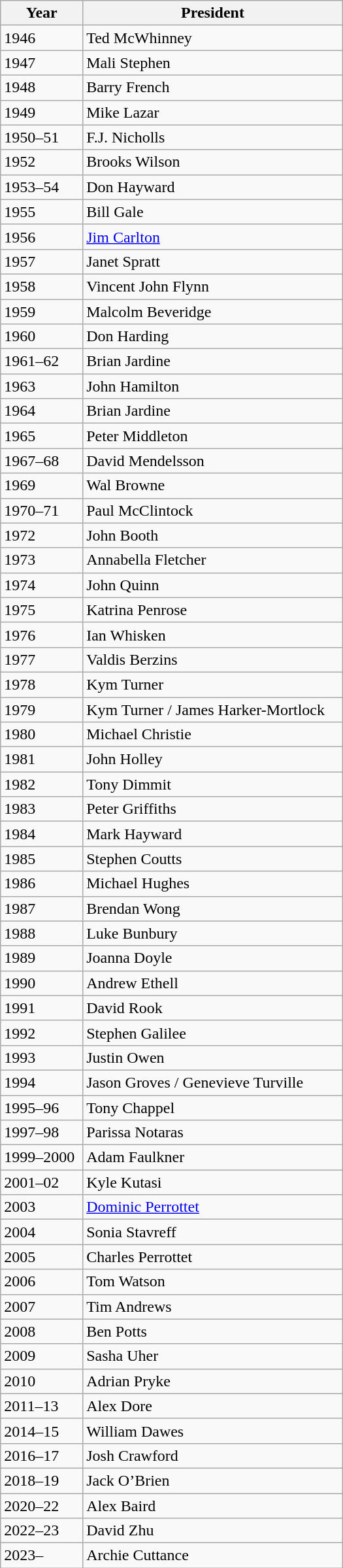<table class="wikitable collapsible" width=350px>
<tr>
<th>Year</th>
<th>President</th>
</tr>
<tr>
<td>1946</td>
<td>Ted McWhinney</td>
</tr>
<tr>
<td>1947</td>
<td>Mali Stephen</td>
</tr>
<tr>
<td>1948</td>
<td>Barry French</td>
</tr>
<tr>
<td>1949</td>
<td>Mike Lazar</td>
</tr>
<tr>
<td>1950–51</td>
<td>F.J. Nicholls</td>
</tr>
<tr>
<td>1952</td>
<td>Brooks Wilson</td>
</tr>
<tr>
<td>1953–54</td>
<td>Don Hayward</td>
</tr>
<tr>
<td>1955</td>
<td>Bill Gale</td>
</tr>
<tr>
<td>1956</td>
<td><a href='#'>Jim Carlton</a></td>
</tr>
<tr>
<td>1957</td>
<td>Janet Spratt</td>
</tr>
<tr>
<td>1958</td>
<td>Vincent John Flynn</td>
</tr>
<tr>
<td>1959</td>
<td>Malcolm Beveridge</td>
</tr>
<tr>
<td>1960</td>
<td>Don Harding</td>
</tr>
<tr>
<td>1961–62</td>
<td>Brian Jardine</td>
</tr>
<tr>
<td>1963</td>
<td>John Hamilton</td>
</tr>
<tr>
<td>1964</td>
<td>Brian Jardine</td>
</tr>
<tr>
<td>1965</td>
<td>Peter Middleton</td>
</tr>
<tr>
<td>1967–68</td>
<td>David Mendelsson</td>
</tr>
<tr>
<td>1969</td>
<td>Wal Browne</td>
</tr>
<tr>
<td>1970–71</td>
<td>Paul McClintock</td>
</tr>
<tr>
<td>1972</td>
<td>John Booth</td>
</tr>
<tr>
<td>1973</td>
<td>Annabella Fletcher</td>
</tr>
<tr>
<td>1974</td>
<td>John Quinn</td>
</tr>
<tr>
<td>1975</td>
<td>Katrina Penrose</td>
</tr>
<tr>
<td>1976</td>
<td>Ian Whisken</td>
</tr>
<tr>
<td>1977</td>
<td>Valdis Berzins</td>
</tr>
<tr>
<td>1978</td>
<td>Kym Turner</td>
</tr>
<tr>
<td>1979</td>
<td>Kym Turner / James Harker-Mortlock</td>
</tr>
<tr>
<td>1980</td>
<td>Michael Christie</td>
</tr>
<tr>
<td>1981</td>
<td>John Holley</td>
</tr>
<tr>
<td>1982</td>
<td>Tony Dimmit</td>
</tr>
<tr>
<td>1983</td>
<td>Peter Griffiths</td>
</tr>
<tr>
<td>1984</td>
<td>Mark Hayward</td>
</tr>
<tr>
<td>1985</td>
<td>Stephen Coutts</td>
</tr>
<tr>
<td>1986</td>
<td>Michael Hughes</td>
</tr>
<tr>
<td>1987</td>
<td>Brendan Wong</td>
</tr>
<tr>
<td>1988</td>
<td>Luke Bunbury</td>
</tr>
<tr>
<td>1989</td>
<td>Joanna Doyle</td>
</tr>
<tr>
<td>1990</td>
<td>Andrew Ethell</td>
</tr>
<tr>
<td>1991</td>
<td>David Rook</td>
</tr>
<tr>
<td>1992</td>
<td>Stephen Galilee</td>
</tr>
<tr>
<td>1993</td>
<td>Justin Owen</td>
</tr>
<tr>
<td>1994</td>
<td>Jason Groves / Genevieve Turville</td>
</tr>
<tr>
<td>1995–96</td>
<td>Tony Chappel</td>
</tr>
<tr>
<td>1997–98</td>
<td>Parissa Notaras</td>
</tr>
<tr>
<td>1999–2000</td>
<td>Adam Faulkner</td>
</tr>
<tr>
<td>2001–02</td>
<td>Kyle Kutasi</td>
</tr>
<tr>
<td>2003</td>
<td><a href='#'>Dominic Perrottet</a></td>
</tr>
<tr>
<td>2004</td>
<td>Sonia Stavreff</td>
</tr>
<tr>
<td>2005</td>
<td>Charles Perrottet</td>
</tr>
<tr>
<td>2006</td>
<td>Tom Watson</td>
</tr>
<tr>
<td>2007</td>
<td>Tim Andrews</td>
</tr>
<tr>
<td>2008</td>
<td>Ben Potts</td>
</tr>
<tr>
<td>2009</td>
<td>Sasha Uher</td>
</tr>
<tr>
<td>2010</td>
<td>Adrian Pryke</td>
</tr>
<tr>
<td>2011–13</td>
<td>Alex Dore</td>
</tr>
<tr>
<td>2014–15</td>
<td>William Dawes</td>
</tr>
<tr>
<td>2016–17</td>
<td>Josh Crawford</td>
</tr>
<tr>
<td>2018–19</td>
<td>Jack O’Brien</td>
</tr>
<tr>
<td>2020–22</td>
<td>Alex Baird</td>
</tr>
<tr>
<td>2022–23</td>
<td>David Zhu</td>
</tr>
<tr>
<td>2023–</td>
<td>Archie Cuttance</td>
</tr>
</table>
